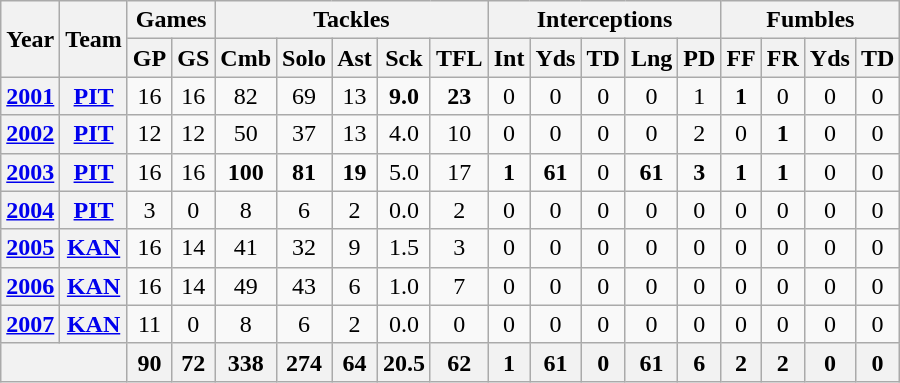<table class="wikitable" style="text-align:center">
<tr>
<th rowspan="2">Year</th>
<th rowspan="2">Team</th>
<th colspan="2">Games</th>
<th colspan="5">Tackles</th>
<th colspan="5">Interceptions</th>
<th colspan="4">Fumbles</th>
</tr>
<tr>
<th>GP</th>
<th>GS</th>
<th>Cmb</th>
<th>Solo</th>
<th>Ast</th>
<th>Sck</th>
<th>TFL</th>
<th>Int</th>
<th>Yds</th>
<th>TD</th>
<th>Lng</th>
<th>PD</th>
<th>FF</th>
<th>FR</th>
<th>Yds</th>
<th>TD</th>
</tr>
<tr>
<th><a href='#'>2001</a></th>
<th><a href='#'>PIT</a></th>
<td>16</td>
<td>16</td>
<td>82</td>
<td>69</td>
<td>13</td>
<td><strong>9.0</strong></td>
<td><strong>23</strong></td>
<td>0</td>
<td>0</td>
<td>0</td>
<td>0</td>
<td>1</td>
<td><strong>1</strong></td>
<td>0</td>
<td>0</td>
<td>0</td>
</tr>
<tr>
<th><a href='#'>2002</a></th>
<th><a href='#'>PIT</a></th>
<td>12</td>
<td>12</td>
<td>50</td>
<td>37</td>
<td>13</td>
<td>4.0</td>
<td>10</td>
<td>0</td>
<td>0</td>
<td>0</td>
<td>0</td>
<td>2</td>
<td>0</td>
<td><strong>1</strong></td>
<td>0</td>
<td>0</td>
</tr>
<tr>
<th><a href='#'>2003</a></th>
<th><a href='#'>PIT</a></th>
<td>16</td>
<td>16</td>
<td><strong>100</strong></td>
<td><strong>81</strong></td>
<td><strong>19</strong></td>
<td>5.0</td>
<td>17</td>
<td><strong>1</strong></td>
<td><strong>61</strong></td>
<td>0</td>
<td><strong>61</strong></td>
<td><strong>3</strong></td>
<td><strong>1</strong></td>
<td><strong>1</strong></td>
<td>0</td>
<td>0</td>
</tr>
<tr>
<th><a href='#'>2004</a></th>
<th><a href='#'>PIT</a></th>
<td>3</td>
<td>0</td>
<td>8</td>
<td>6</td>
<td>2</td>
<td>0.0</td>
<td>2</td>
<td>0</td>
<td>0</td>
<td>0</td>
<td>0</td>
<td>0</td>
<td>0</td>
<td>0</td>
<td>0</td>
<td>0</td>
</tr>
<tr>
<th><a href='#'>2005</a></th>
<th><a href='#'>KAN</a></th>
<td>16</td>
<td>14</td>
<td>41</td>
<td>32</td>
<td>9</td>
<td>1.5</td>
<td>3</td>
<td>0</td>
<td>0</td>
<td>0</td>
<td>0</td>
<td>0</td>
<td>0</td>
<td>0</td>
<td>0</td>
<td>0</td>
</tr>
<tr>
<th><a href='#'>2006</a></th>
<th><a href='#'>KAN</a></th>
<td>16</td>
<td>14</td>
<td>49</td>
<td>43</td>
<td>6</td>
<td>1.0</td>
<td>7</td>
<td>0</td>
<td>0</td>
<td>0</td>
<td>0</td>
<td>0</td>
<td>0</td>
<td>0</td>
<td>0</td>
<td>0</td>
</tr>
<tr>
<th><a href='#'>2007</a></th>
<th><a href='#'>KAN</a></th>
<td>11</td>
<td>0</td>
<td>8</td>
<td>6</td>
<td>2</td>
<td>0.0</td>
<td>0</td>
<td>0</td>
<td>0</td>
<td>0</td>
<td>0</td>
<td>0</td>
<td>0</td>
<td>0</td>
<td>0</td>
<td>0</td>
</tr>
<tr>
<th colspan="2"></th>
<th>90</th>
<th>72</th>
<th>338</th>
<th>274</th>
<th>64</th>
<th>20.5</th>
<th>62</th>
<th>1</th>
<th>61</th>
<th>0</th>
<th>61</th>
<th>6</th>
<th>2</th>
<th>2</th>
<th>0</th>
<th>0</th>
</tr>
</table>
